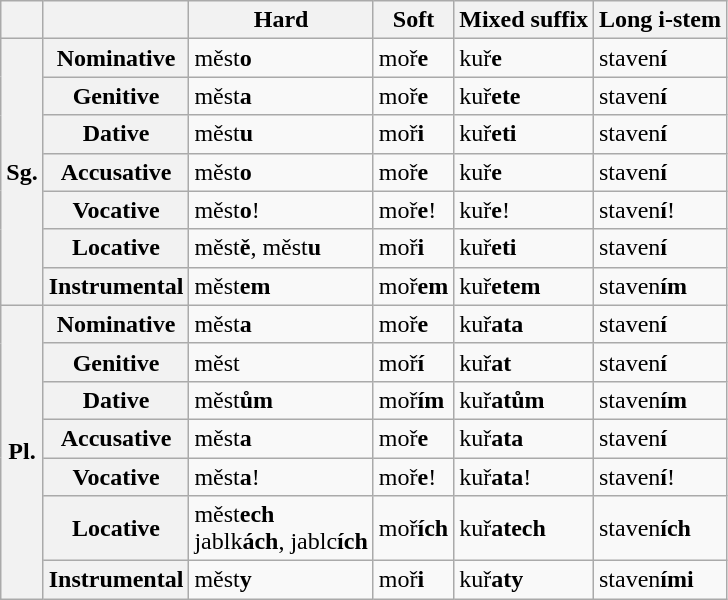<table class=wikitable>
<tr>
<th></th>
<th></th>
<th>Hard</th>
<th>Soft</th>
<th>Mixed suffix</th>
<th>Long i-stem</th>
</tr>
<tr>
<th rowspan="7">Sg.</th>
<th>Nominative</th>
<td>měst<strong>o</strong></td>
<td>moř<strong>e</strong></td>
<td>kuř<strong>e</strong></td>
<td>staven<strong>í</strong></td>
</tr>
<tr>
<th>Genitive</th>
<td>měst<strong>a</strong></td>
<td>moř<strong>e</strong></td>
<td>kuř<strong>ete</strong></td>
<td>staven<strong>í</strong></td>
</tr>
<tr>
<th>Dative</th>
<td>měst<strong>u</strong></td>
<td>moř<strong>i</strong></td>
<td>kuř<strong>eti</strong></td>
<td>staven<strong>í</strong></td>
</tr>
<tr>
<th>Accusative</th>
<td>měst<strong>o</strong></td>
<td>moř<strong>e</strong></td>
<td>kuř<strong>e</strong></td>
<td>staven<strong>í</strong></td>
</tr>
<tr>
<th>Vocative</th>
<td>měst<strong>o</strong>!</td>
<td>moř<strong>e</strong>!</td>
<td>kuř<strong>e</strong>!</td>
<td>staven<strong>í</strong>!</td>
</tr>
<tr>
<th>Locative</th>
<td>měst<strong>ě</strong>, měst<strong>u</strong></td>
<td>moř<strong>i</strong></td>
<td>kuř<strong>eti</strong></td>
<td>staven<strong>í</strong></td>
</tr>
<tr>
<th>Instrumental</th>
<td>měst<strong>em</strong></td>
<td>moř<strong>em</strong></td>
<td>kuř<strong>etem</strong></td>
<td>staven<strong>ím</strong></td>
</tr>
<tr>
<th rowspan="7">Pl.</th>
<th>Nominative</th>
<td>měst<strong>a</strong></td>
<td>moř<strong>e</strong></td>
<td>kuř<strong>ata</strong></td>
<td>staven<strong>í</strong></td>
</tr>
<tr>
<th>Genitive</th>
<td>měst</td>
<td>moř<strong>í</strong></td>
<td>kuř<strong>at</strong></td>
<td>staven<strong>í</strong></td>
</tr>
<tr>
<th>Dative</th>
<td>měst<strong>ům</strong></td>
<td>moř<strong>ím</strong></td>
<td>kuř<strong>atům</strong></td>
<td>staven<strong>ím</strong></td>
</tr>
<tr>
<th>Accusative</th>
<td>měst<strong>a</strong></td>
<td>moř<strong>e</strong></td>
<td>kuř<strong>ata</strong></td>
<td>staven<strong>í</strong></td>
</tr>
<tr>
<th>Vocative</th>
<td>měst<strong>a</strong>!</td>
<td>moř<strong>e</strong>!</td>
<td>kuř<strong>ata</strong>!</td>
<td>staven<strong>í</strong>!</td>
</tr>
<tr>
<th>Locative</th>
<td>měst<strong>ech</strong><br>jablk<strong>ách</strong>, jablc<strong>ích</strong></td>
<td>moř<strong>ích</strong></td>
<td>kuř<strong>atech</strong></td>
<td>staven<strong>ích</strong></td>
</tr>
<tr>
<th>Instrumental</th>
<td>měst<strong>y</strong></td>
<td>moř<strong>i</strong></td>
<td>kuř<strong>aty</strong></td>
<td>staven<strong>ími</strong></td>
</tr>
</table>
